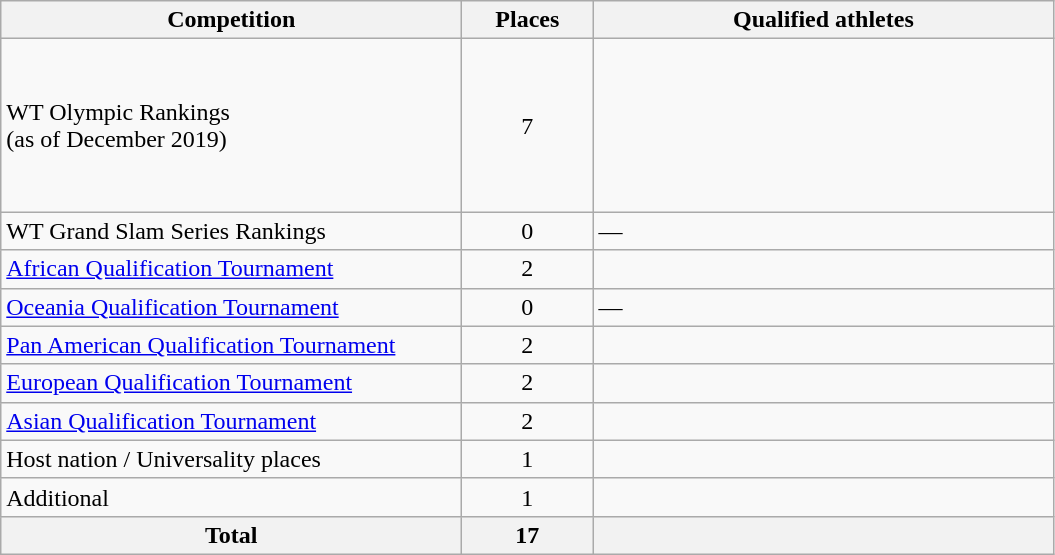<table class="wikitable">
<tr>
<th width=300>Competition</th>
<th width=80>Places</th>
<th width=300>Qualified athletes</th>
</tr>
<tr>
<td>WT Olympic Rankings<br>(as of December 2019)</td>
<td align="center">7</td>
<td><br><br><br><br><br><br></td>
</tr>
<tr>
<td>WT Grand Slam Series Rankings</td>
<td align=center>0</td>
<td>—</td>
</tr>
<tr>
<td><a href='#'>African Qualification Tournament</a></td>
<td align="center">2</td>
<td><br></td>
</tr>
<tr>
<td><a href='#'>Oceania Qualification Tournament</a></td>
<td align="center">0</td>
<td>—</td>
</tr>
<tr>
<td><a href='#'>Pan American Qualification Tournament</a></td>
<td align="center">2</td>
<td><br></td>
</tr>
<tr>
<td><a href='#'>European Qualification Tournament</a></td>
<td align="center">2</td>
<td><br></td>
</tr>
<tr>
<td><a href='#'>Asian Qualification Tournament</a></td>
<td align="center">2</td>
<td><br></td>
</tr>
<tr>
<td>Host nation / Universality places</td>
<td align="center">1</td>
<td></td>
</tr>
<tr>
<td>Additional</td>
<td align="center">1</td>
<td></td>
</tr>
<tr>
<th>Total</th>
<th>17</th>
<th></th>
</tr>
</table>
